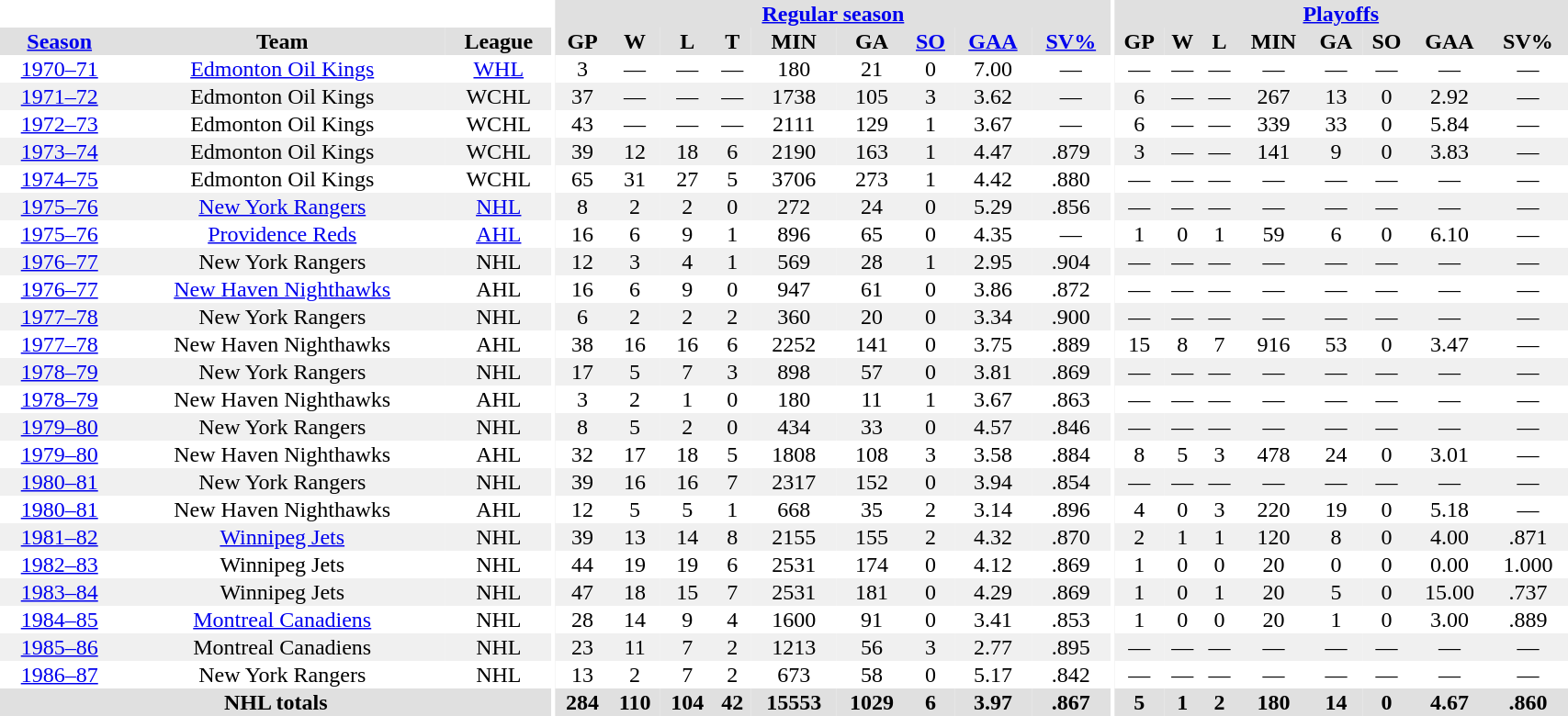<table border="0" cellpadding="1" cellspacing="0" style="width:90%; text-align:center;">
<tr bgcolor="#e0e0e0">
<th colspan="3" bgcolor="#ffffff"></th>
<th rowspan="99" bgcolor="#ffffff"></th>
<th colspan="9" bgcolor="#e0e0e0"><a href='#'>Regular season</a></th>
<th rowspan="99" bgcolor="#ffffff"></th>
<th colspan="8" bgcolor="#e0e0e0"><a href='#'>Playoffs</a></th>
</tr>
<tr bgcolor="#e0e0e0">
<th><a href='#'>Season</a></th>
<th>Team</th>
<th>League</th>
<th>GP</th>
<th>W</th>
<th>L</th>
<th>T</th>
<th>MIN</th>
<th>GA</th>
<th><a href='#'>SO</a></th>
<th><a href='#'>GAA</a></th>
<th><a href='#'>SV%</a></th>
<th>GP</th>
<th>W</th>
<th>L</th>
<th>MIN</th>
<th>GA</th>
<th>SO</th>
<th>GAA</th>
<th>SV%</th>
</tr>
<tr>
<td><a href='#'>1970–71</a></td>
<td><a href='#'>Edmonton Oil Kings</a></td>
<td><a href='#'>WHL</a></td>
<td>3</td>
<td>—</td>
<td>—</td>
<td>—</td>
<td>180</td>
<td>21</td>
<td>0</td>
<td>7.00</td>
<td>—</td>
<td>—</td>
<td>—</td>
<td>—</td>
<td>—</td>
<td>—</td>
<td>—</td>
<td>—</td>
<td>—</td>
</tr>
<tr bgcolor="#f0f0f0">
<td><a href='#'>1971–72</a></td>
<td>Edmonton Oil Kings</td>
<td>WCHL</td>
<td>37</td>
<td>—</td>
<td>—</td>
<td>—</td>
<td>1738</td>
<td>105</td>
<td>3</td>
<td>3.62</td>
<td>—</td>
<td>6</td>
<td>—</td>
<td>—</td>
<td>267</td>
<td>13</td>
<td>0</td>
<td>2.92</td>
<td>—</td>
</tr>
<tr>
<td><a href='#'>1972–73</a></td>
<td>Edmonton Oil Kings</td>
<td>WCHL</td>
<td>43</td>
<td>—</td>
<td>—</td>
<td>—</td>
<td>2111</td>
<td>129</td>
<td>1</td>
<td>3.67</td>
<td>—</td>
<td>6</td>
<td>—</td>
<td>—</td>
<td>339</td>
<td>33</td>
<td>0</td>
<td>5.84</td>
<td>—</td>
</tr>
<tr bgcolor="#f0f0f0">
<td><a href='#'>1973–74</a></td>
<td>Edmonton Oil Kings</td>
<td>WCHL</td>
<td>39</td>
<td>12</td>
<td>18</td>
<td>6</td>
<td>2190</td>
<td>163</td>
<td>1</td>
<td>4.47</td>
<td>.879</td>
<td>3</td>
<td>—</td>
<td>—</td>
<td>141</td>
<td>9</td>
<td>0</td>
<td>3.83</td>
<td>—</td>
</tr>
<tr>
<td><a href='#'>1974–75</a></td>
<td>Edmonton Oil Kings</td>
<td>WCHL</td>
<td>65</td>
<td>31</td>
<td>27</td>
<td>5</td>
<td>3706</td>
<td>273</td>
<td>1</td>
<td>4.42</td>
<td>.880</td>
<td>—</td>
<td>—</td>
<td>—</td>
<td>—</td>
<td>—</td>
<td>—</td>
<td>—</td>
<td>—</td>
</tr>
<tr bgcolor="#f0f0f0">
<td><a href='#'>1975–76</a></td>
<td><a href='#'>New York Rangers</a></td>
<td><a href='#'>NHL</a></td>
<td>8</td>
<td>2</td>
<td>2</td>
<td>0</td>
<td>272</td>
<td>24</td>
<td>0</td>
<td>5.29</td>
<td>.856</td>
<td>—</td>
<td>—</td>
<td>—</td>
<td>—</td>
<td>—</td>
<td>—</td>
<td>—</td>
<td>—</td>
</tr>
<tr>
<td><a href='#'>1975–76</a></td>
<td><a href='#'>Providence Reds</a></td>
<td><a href='#'>AHL</a></td>
<td>16</td>
<td>6</td>
<td>9</td>
<td>1</td>
<td>896</td>
<td>65</td>
<td>0</td>
<td>4.35</td>
<td>—</td>
<td>1</td>
<td>0</td>
<td>1</td>
<td>59</td>
<td>6</td>
<td>0</td>
<td>6.10</td>
<td>—</td>
</tr>
<tr bgcolor="#f0f0f0">
<td><a href='#'>1976–77</a></td>
<td>New York Rangers</td>
<td>NHL</td>
<td>12</td>
<td>3</td>
<td>4</td>
<td>1</td>
<td>569</td>
<td>28</td>
<td>1</td>
<td>2.95</td>
<td>.904</td>
<td>—</td>
<td>—</td>
<td>—</td>
<td>—</td>
<td>—</td>
<td>—</td>
<td>—</td>
<td>—</td>
</tr>
<tr>
<td><a href='#'>1976–77</a></td>
<td><a href='#'>New Haven Nighthawks</a></td>
<td>AHL</td>
<td>16</td>
<td>6</td>
<td>9</td>
<td>0</td>
<td>947</td>
<td>61</td>
<td>0</td>
<td>3.86</td>
<td>.872</td>
<td>—</td>
<td>—</td>
<td>—</td>
<td>—</td>
<td>—</td>
<td>—</td>
<td>—</td>
<td>—</td>
</tr>
<tr bgcolor="#f0f0f0">
<td><a href='#'>1977–78</a></td>
<td>New York Rangers</td>
<td>NHL</td>
<td>6</td>
<td>2</td>
<td>2</td>
<td>2</td>
<td>360</td>
<td>20</td>
<td>0</td>
<td>3.34</td>
<td>.900</td>
<td>—</td>
<td>—</td>
<td>—</td>
<td>—</td>
<td>—</td>
<td>—</td>
<td>—</td>
<td>—</td>
</tr>
<tr>
<td><a href='#'>1977–78</a></td>
<td>New Haven Nighthawks</td>
<td>AHL</td>
<td>38</td>
<td>16</td>
<td>16</td>
<td>6</td>
<td>2252</td>
<td>141</td>
<td>0</td>
<td>3.75</td>
<td>.889</td>
<td>15</td>
<td>8</td>
<td>7</td>
<td>916</td>
<td>53</td>
<td>0</td>
<td>3.47</td>
<td>—</td>
</tr>
<tr bgcolor="#f0f0f0">
<td><a href='#'>1978–79</a></td>
<td>New York Rangers</td>
<td>NHL</td>
<td>17</td>
<td>5</td>
<td>7</td>
<td>3</td>
<td>898</td>
<td>57</td>
<td>0</td>
<td>3.81</td>
<td>.869</td>
<td>—</td>
<td>—</td>
<td>—</td>
<td>—</td>
<td>—</td>
<td>—</td>
<td>—</td>
<td>—</td>
</tr>
<tr>
<td><a href='#'>1978–79</a></td>
<td>New Haven Nighthawks</td>
<td>AHL</td>
<td>3</td>
<td>2</td>
<td>1</td>
<td>0</td>
<td>180</td>
<td>11</td>
<td>1</td>
<td>3.67</td>
<td>.863</td>
<td>—</td>
<td>—</td>
<td>—</td>
<td>—</td>
<td>—</td>
<td>—</td>
<td>—</td>
<td>—</td>
</tr>
<tr bgcolor="#f0f0f0">
<td><a href='#'>1979–80</a></td>
<td>New York Rangers</td>
<td>NHL</td>
<td>8</td>
<td>5</td>
<td>2</td>
<td>0</td>
<td>434</td>
<td>33</td>
<td>0</td>
<td>4.57</td>
<td>.846</td>
<td>—</td>
<td>—</td>
<td>—</td>
<td>—</td>
<td>—</td>
<td>—</td>
<td>—</td>
<td>—</td>
</tr>
<tr>
<td><a href='#'>1979–80</a></td>
<td>New Haven Nighthawks</td>
<td>AHL</td>
<td>32</td>
<td>17</td>
<td>18</td>
<td>5</td>
<td>1808</td>
<td>108</td>
<td>3</td>
<td>3.58</td>
<td>.884</td>
<td>8</td>
<td>5</td>
<td>3</td>
<td>478</td>
<td>24</td>
<td>0</td>
<td>3.01</td>
<td>—</td>
</tr>
<tr bgcolor="#f0f0f0">
<td><a href='#'>1980–81</a></td>
<td>New York Rangers</td>
<td>NHL</td>
<td>39</td>
<td>16</td>
<td>16</td>
<td>7</td>
<td>2317</td>
<td>152</td>
<td>0</td>
<td>3.94</td>
<td>.854</td>
<td>—</td>
<td>—</td>
<td>—</td>
<td>—</td>
<td>—</td>
<td>—</td>
<td>—</td>
<td>—</td>
</tr>
<tr>
<td><a href='#'>1980–81</a></td>
<td>New Haven Nighthawks</td>
<td>AHL</td>
<td>12</td>
<td>5</td>
<td>5</td>
<td>1</td>
<td>668</td>
<td>35</td>
<td>2</td>
<td>3.14</td>
<td>.896</td>
<td>4</td>
<td>0</td>
<td>3</td>
<td>220</td>
<td>19</td>
<td>0</td>
<td>5.18</td>
<td>—</td>
</tr>
<tr bgcolor="#f0f0f0">
<td><a href='#'>1981–82</a></td>
<td><a href='#'>Winnipeg Jets</a></td>
<td>NHL</td>
<td>39</td>
<td>13</td>
<td>14</td>
<td>8</td>
<td>2155</td>
<td>155</td>
<td>2</td>
<td>4.32</td>
<td>.870</td>
<td>2</td>
<td>1</td>
<td>1</td>
<td>120</td>
<td>8</td>
<td>0</td>
<td>4.00</td>
<td>.871</td>
</tr>
<tr>
<td><a href='#'>1982–83</a></td>
<td>Winnipeg Jets</td>
<td>NHL</td>
<td>44</td>
<td>19</td>
<td>19</td>
<td>6</td>
<td>2531</td>
<td>174</td>
<td>0</td>
<td>4.12</td>
<td>.869</td>
<td>1</td>
<td>0</td>
<td>0</td>
<td>20</td>
<td>0</td>
<td>0</td>
<td>0.00</td>
<td>1.000</td>
</tr>
<tr bgcolor="#f0f0f0">
<td><a href='#'>1983–84</a></td>
<td>Winnipeg Jets</td>
<td>NHL</td>
<td>47</td>
<td>18</td>
<td>15</td>
<td>7</td>
<td>2531</td>
<td>181</td>
<td>0</td>
<td>4.29</td>
<td>.869</td>
<td>1</td>
<td>0</td>
<td>1</td>
<td>20</td>
<td>5</td>
<td>0</td>
<td>15.00</td>
<td>.737</td>
</tr>
<tr>
<td><a href='#'>1984–85</a></td>
<td><a href='#'>Montreal Canadiens</a></td>
<td>NHL</td>
<td>28</td>
<td>14</td>
<td>9</td>
<td>4</td>
<td>1600</td>
<td>91</td>
<td>0</td>
<td>3.41</td>
<td>.853</td>
<td>1</td>
<td>0</td>
<td>0</td>
<td>20</td>
<td>1</td>
<td>0</td>
<td>3.00</td>
<td>.889</td>
</tr>
<tr bgcolor="#f0f0f0">
<td><a href='#'>1985–86</a></td>
<td>Montreal Canadiens</td>
<td>NHL</td>
<td>23</td>
<td>11</td>
<td>7</td>
<td>2</td>
<td>1213</td>
<td>56</td>
<td>3</td>
<td>2.77</td>
<td>.895</td>
<td>—</td>
<td>—</td>
<td>—</td>
<td>—</td>
<td>—</td>
<td>—</td>
<td>—</td>
<td>—</td>
</tr>
<tr>
<td><a href='#'>1986–87</a></td>
<td>New York Rangers</td>
<td>NHL</td>
<td>13</td>
<td>2</td>
<td>7</td>
<td>2</td>
<td>673</td>
<td>58</td>
<td>0</td>
<td>5.17</td>
<td>.842</td>
<td>—</td>
<td>—</td>
<td>—</td>
<td>—</td>
<td>—</td>
<td>—</td>
<td>—</td>
<td>—</td>
</tr>
<tr bgcolor="#e0e0e0">
<th colspan=3>NHL totals</th>
<th>284</th>
<th>110</th>
<th>104</th>
<th>42</th>
<th>15553</th>
<th>1029</th>
<th>6</th>
<th>3.97</th>
<th>.867</th>
<th>5</th>
<th>1</th>
<th>2</th>
<th>180</th>
<th>14</th>
<th>0</th>
<th>4.67</th>
<th>.860</th>
</tr>
</table>
